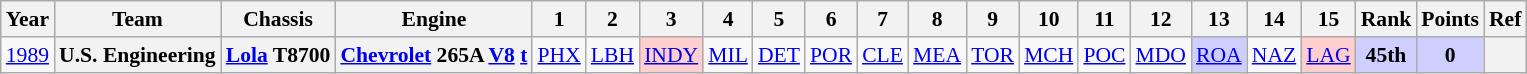<table class="wikitable" style="text-align:center; font-size:90%">
<tr>
<th>Year</th>
<th>Team</th>
<th>Chassis</th>
<th>Engine</th>
<th>1</th>
<th>2</th>
<th>3</th>
<th>4</th>
<th>5</th>
<th>6</th>
<th>7</th>
<th>8</th>
<th>9</th>
<th>10</th>
<th>11</th>
<th>12</th>
<th>13</th>
<th>14</th>
<th>15</th>
<th>Rank</th>
<th>Points</th>
<th>Ref</th>
</tr>
<tr>
<td><a href='#'>1989</a></td>
<th>U.S. Engineering</th>
<th><a href='#'>Lola</a> T8700</th>
<th><a href='#'>Chevrolet</a> 265A <a href='#'>V8</a> <a href='#'>t</a></th>
<td><a href='#'>PHX</a></td>
<td><a href='#'>LBH</a></td>
<td style="background:#FFCFCF;"><a href='#'>INDY</a><br></td>
<td><a href='#'>MIL</a></td>
<td><a href='#'>DET</a></td>
<td><a href='#'>POR</a></td>
<td><a href='#'>CLE</a></td>
<td><a href='#'>MEA</a></td>
<td><a href='#'>TOR</a></td>
<td><a href='#'>MCH</a></td>
<td><a href='#'>POC</a></td>
<td><a href='#'>MDO</a></td>
<td style="background:#CFCFFF;"><a href='#'>ROA</a><br></td>
<td><a href='#'>NAZ</a></td>
<td style="background:#FFCFCF;"><a href='#'>LAG</a><br></td>
<th style="background:#CFCFFF;">45th</th>
<th style="background:#CFCFFF;">0</th>
<th></th>
</tr>
</table>
